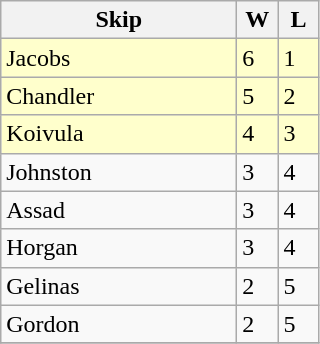<table class=wikitable>
<tr>
<th width=150>Skip</th>
<th width=20>W</th>
<th width=20>L</th>
</tr>
<tr bgcolor=#ffffcc>
<td>Jacobs</td>
<td>6</td>
<td>1</td>
</tr>
<tr bgcolor=#ffffcc>
<td>Chandler</td>
<td>5</td>
<td>2</td>
</tr>
<tr bgcolor=#ffffcc>
<td>Koivula</td>
<td>4</td>
<td>3</td>
</tr>
<tr>
<td>Johnston</td>
<td>3</td>
<td>4</td>
</tr>
<tr>
<td>Assad</td>
<td>3</td>
<td>4</td>
</tr>
<tr>
<td>Horgan</td>
<td>3</td>
<td>4</td>
</tr>
<tr>
<td>Gelinas</td>
<td>2</td>
<td>5</td>
</tr>
<tr>
<td>Gordon</td>
<td>2</td>
<td>5</td>
</tr>
<tr>
</tr>
</table>
